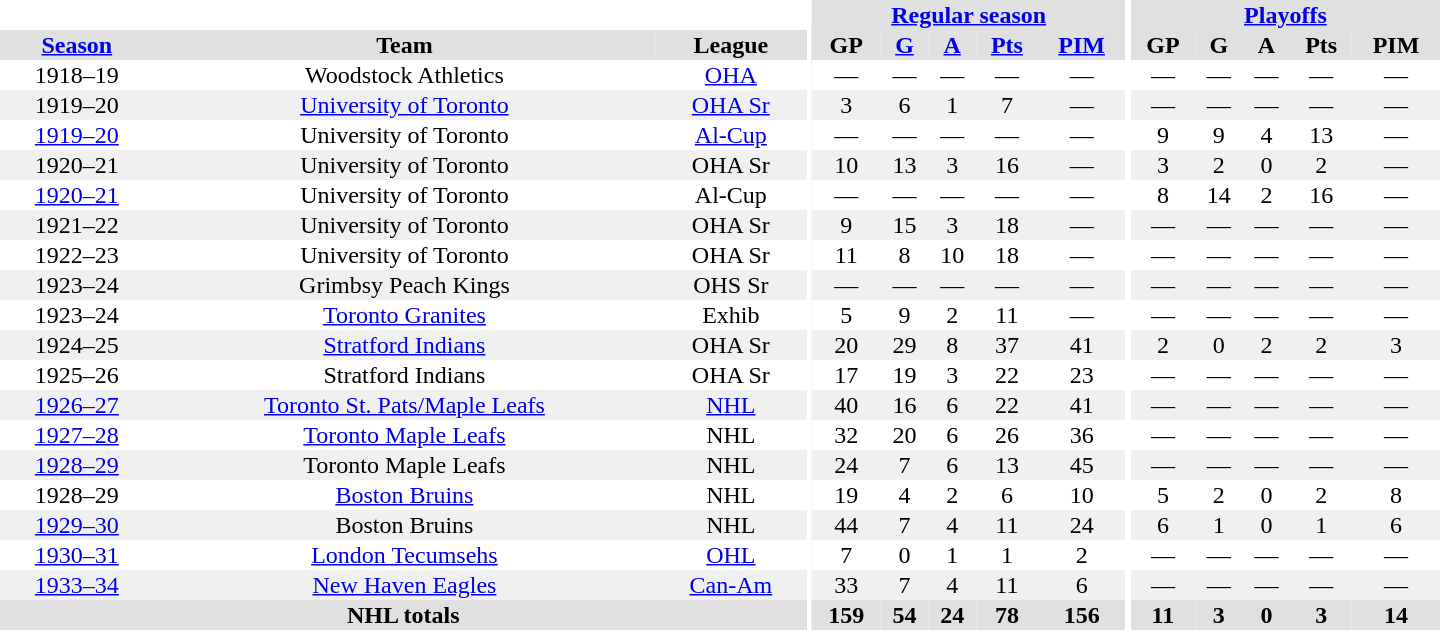<table border="0" cellpadding="1" cellspacing="0" style="text-align:center; width:60em">
<tr bgcolor="#e0e0e0">
<th colspan="3" bgcolor="#ffffff"></th>
<th rowspan="100" bgcolor="#ffffff"></th>
<th colspan="5"><a href='#'>Regular season</a></th>
<th rowspan="100" bgcolor="#ffffff"></th>
<th colspan="5"><a href='#'>Playoffs</a></th>
</tr>
<tr bgcolor="#e0e0e0">
<th><a href='#'>Season</a></th>
<th>Team</th>
<th>League</th>
<th>GP</th>
<th><a href='#'>G</a></th>
<th><a href='#'>A</a></th>
<th><a href='#'>Pts</a></th>
<th><a href='#'>PIM</a></th>
<th>GP</th>
<th>G</th>
<th>A</th>
<th>Pts</th>
<th>PIM</th>
</tr>
<tr>
<td>1918–19</td>
<td>Woodstock Athletics</td>
<td><a href='#'>OHA</a></td>
<td>—</td>
<td>—</td>
<td>—</td>
<td>—</td>
<td>—</td>
<td>—</td>
<td>—</td>
<td>—</td>
<td>—</td>
<td>—</td>
</tr>
<tr bgcolor="#f0f0f0">
<td>1919–20</td>
<td><a href='#'>University of Toronto</a></td>
<td><a href='#'>OHA Sr</a></td>
<td>3</td>
<td>6</td>
<td>1</td>
<td>7</td>
<td>—</td>
<td>—</td>
<td>—</td>
<td>—</td>
<td>—</td>
<td>—</td>
</tr>
<tr>
<td><a href='#'>1919–20</a></td>
<td>University of Toronto</td>
<td><a href='#'>Al-Cup</a></td>
<td>—</td>
<td>—</td>
<td>—</td>
<td>—</td>
<td>—</td>
<td>9</td>
<td>9</td>
<td>4</td>
<td>13</td>
<td>—</td>
</tr>
<tr bgcolor="#f0f0f0">
<td>1920–21</td>
<td>University of Toronto</td>
<td>OHA Sr</td>
<td>10</td>
<td>13</td>
<td>3</td>
<td>16</td>
<td>—</td>
<td>3</td>
<td>2</td>
<td>0</td>
<td>2</td>
<td>—</td>
</tr>
<tr>
<td><a href='#'>1920–21</a></td>
<td>University of Toronto</td>
<td>Al-Cup</td>
<td>—</td>
<td>—</td>
<td>—</td>
<td>—</td>
<td>—</td>
<td>8</td>
<td>14</td>
<td>2</td>
<td>16</td>
<td>—</td>
</tr>
<tr bgcolor="#f0f0f0">
<td>1921–22</td>
<td>University of Toronto</td>
<td>OHA Sr</td>
<td>9</td>
<td>15</td>
<td>3</td>
<td>18</td>
<td>—</td>
<td>—</td>
<td>—</td>
<td>—</td>
<td>—</td>
<td>—</td>
</tr>
<tr>
<td>1922–23</td>
<td>University of Toronto</td>
<td>OHA Sr</td>
<td>11</td>
<td>8</td>
<td>10</td>
<td>18</td>
<td>—</td>
<td>—</td>
<td>—</td>
<td>—</td>
<td>—</td>
<td>—</td>
</tr>
<tr bgcolor="#f0f0f0">
<td>1923–24</td>
<td>Grimbsy Peach Kings</td>
<td>OHS Sr</td>
<td>—</td>
<td>—</td>
<td>—</td>
<td>—</td>
<td>—</td>
<td>—</td>
<td>—</td>
<td>—</td>
<td>—</td>
<td>—</td>
</tr>
<tr>
<td>1923–24</td>
<td><a href='#'>Toronto Granites</a></td>
<td>Exhib</td>
<td>5</td>
<td>9</td>
<td>2</td>
<td>11</td>
<td>—</td>
<td>—</td>
<td>—</td>
<td>—</td>
<td>—</td>
<td>—</td>
</tr>
<tr bgcolor="#f0f0f0">
<td>1924–25</td>
<td><a href='#'>Stratford Indians</a></td>
<td>OHA Sr</td>
<td>20</td>
<td>29</td>
<td>8</td>
<td>37</td>
<td>41</td>
<td>2</td>
<td>0</td>
<td>2</td>
<td>2</td>
<td>3</td>
</tr>
<tr>
<td>1925–26</td>
<td>Stratford Indians</td>
<td>OHA Sr</td>
<td>17</td>
<td>19</td>
<td>3</td>
<td>22</td>
<td>23</td>
<td>—</td>
<td>—</td>
<td>—</td>
<td>—</td>
<td>—</td>
</tr>
<tr bgcolor="#f0f0f0">
<td><a href='#'>1926–27</a></td>
<td><a href='#'>Toronto St. Pats/Maple Leafs</a></td>
<td><a href='#'>NHL</a></td>
<td>40</td>
<td>16</td>
<td>6</td>
<td>22</td>
<td>41</td>
<td>—</td>
<td>—</td>
<td>—</td>
<td>—</td>
<td>—</td>
</tr>
<tr>
<td><a href='#'>1927–28</a></td>
<td><a href='#'>Toronto Maple Leafs</a></td>
<td>NHL</td>
<td>32</td>
<td>20</td>
<td>6</td>
<td>26</td>
<td>36</td>
<td>—</td>
<td>—</td>
<td>—</td>
<td>—</td>
<td>—</td>
</tr>
<tr bgcolor="#f0f0f0">
<td><a href='#'>1928–29</a></td>
<td>Toronto Maple Leafs</td>
<td>NHL</td>
<td>24</td>
<td>7</td>
<td>6</td>
<td>13</td>
<td>45</td>
<td>—</td>
<td>—</td>
<td>—</td>
<td>—</td>
<td>—</td>
</tr>
<tr>
<td>1928–29</td>
<td><a href='#'>Boston Bruins</a></td>
<td>NHL</td>
<td>19</td>
<td>4</td>
<td>2</td>
<td>6</td>
<td>10</td>
<td>5</td>
<td>2</td>
<td>0</td>
<td>2</td>
<td>8</td>
</tr>
<tr bgcolor="#f0f0f0">
<td><a href='#'>1929–30</a></td>
<td>Boston Bruins</td>
<td>NHL</td>
<td>44</td>
<td>7</td>
<td>4</td>
<td>11</td>
<td>24</td>
<td>6</td>
<td>1</td>
<td>0</td>
<td>1</td>
<td>6</td>
</tr>
<tr>
<td><a href='#'>1930–31</a></td>
<td><a href='#'>London Tecumsehs</a></td>
<td><a href='#'>OHL</a></td>
<td>7</td>
<td>0</td>
<td>1</td>
<td>1</td>
<td>2</td>
<td>—</td>
<td>—</td>
<td>—</td>
<td>—</td>
<td>—</td>
</tr>
<tr bgcolor="#f0f0f0">
<td><a href='#'>1933–34</a></td>
<td><a href='#'>New Haven Eagles</a></td>
<td><a href='#'>Can-Am</a></td>
<td>33</td>
<td>7</td>
<td>4</td>
<td>11</td>
<td>6</td>
<td>—</td>
<td>—</td>
<td>—</td>
<td>—</td>
<td>—</td>
</tr>
<tr bgcolor="#e0e0e0">
<th colspan="3">NHL totals</th>
<th>159</th>
<th>54</th>
<th>24</th>
<th>78</th>
<th>156</th>
<th>11</th>
<th>3</th>
<th>0</th>
<th>3</th>
<th>14</th>
</tr>
</table>
